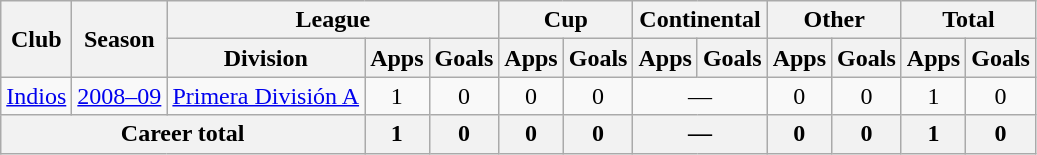<table class="wikitable" style="text-align:center">
<tr>
<th rowspan="2">Club</th>
<th rowspan="2">Season</th>
<th colspan="3">League</th>
<th colspan="2">Cup</th>
<th colspan="2">Continental</th>
<th colspan="2">Other</th>
<th colspan="2">Total</th>
</tr>
<tr>
<th>Division</th>
<th>Apps</th>
<th>Goals</th>
<th>Apps</th>
<th>Goals</th>
<th>Apps</th>
<th>Goals</th>
<th>Apps</th>
<th>Goals</th>
<th>Apps</th>
<th>Goals</th>
</tr>
<tr>
<td rowspan="1"><a href='#'>Indios</a></td>
<td><a href='#'>2008–09</a></td>
<td rowspan="1"><a href='#'>Primera División A</a></td>
<td>1</td>
<td>0</td>
<td>0</td>
<td>0</td>
<td colspan="2">—</td>
<td>0</td>
<td>0</td>
<td>1</td>
<td>0</td>
</tr>
<tr>
<th colspan="3">Career total</th>
<th>1</th>
<th>0</th>
<th>0</th>
<th>0</th>
<th colspan="2">—</th>
<th>0</th>
<th>0</th>
<th>1</th>
<th>0</th>
</tr>
</table>
